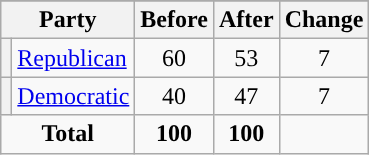<table class="wikitable" style="text-align:center;">
<tr>
</tr>
<tr>
<th colspan=2>Party</th>
<th>Before</th>
<th>After</th>
<th>Change</th>
</tr>
<tr>
<th style="background-color:"></th>
<td style="text-align:left;"><a href='#'>Republican</a></td>
<td>60</td>
<td>53</td>
<td> 7</td>
</tr>
<tr>
<th style="background-color:"></th>
<td style="text-align:left;"><a href='#'>Democratic</a></td>
<td>40</td>
<td>47</td>
<td> 7</td>
</tr>
<tr>
<td colspan=2><strong>Total</strong></td>
<td><strong>100</strong></td>
<td><strong>100</strong></td>
<td></td>
</tr>
</table>
